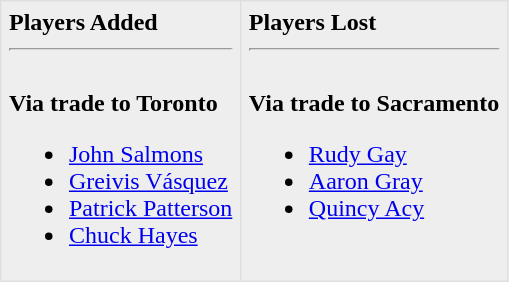<table border=1 style="border-collapse:collapse; background-color:#eeeeee" bordercolor="#DFDFDF" cellpadding="5">
<tr>
<td valign="top"><strong>Players Added</strong> <hr><br><strong>Via trade to Toronto</strong><ul><li><a href='#'>John Salmons</a></li><li><a href='#'>Greivis Vásquez</a></li><li><a href='#'>Patrick Patterson</a></li><li><a href='#'>Chuck Hayes</a></li></ul></td>
<td valign="top"><strong>Players Lost</strong> <hr><br><strong>Via trade to Sacramento</strong><ul><li><a href='#'>Rudy Gay</a></li><li><a href='#'>Aaron Gray</a></li><li><a href='#'>Quincy Acy</a></li></ul></td>
</tr>
</table>
